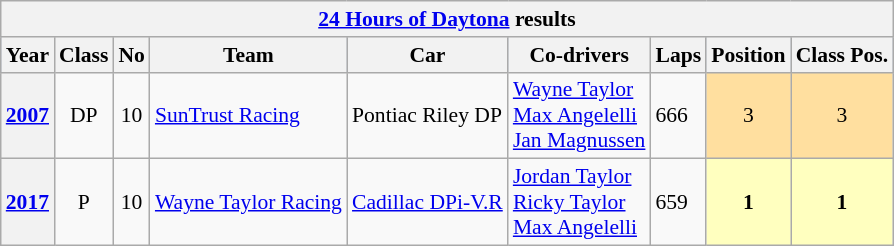<table class="wikitable" style="font-size:90%">
<tr>
<th colspan=45><a href='#'>24 Hours of Daytona</a> results</th>
</tr>
<tr style="background:#abbbdd;">
<th>Year</th>
<th>Class</th>
<th>No</th>
<th>Team</th>
<th>Car</th>
<th>Co-drivers</th>
<th>Laps</th>
<th>Position</th>
<th>Class Pos.</th>
</tr>
<tr>
<th><a href='#'>2007</a></th>
<td align=center>DP</td>
<td align=center>10</td>
<td nowrap> <a href='#'>SunTrust Racing</a></td>
<td nowrap>Pontiac Riley DP</td>
<td nowrap> <a href='#'>Wayne Taylor</a><br> <a href='#'>Max Angelelli</a><br> <a href='#'>Jan Magnussen</a></td>
<td>666</td>
<td style="background:#ffdf9f; text-align:center;">3</td>
<td style="background:#ffdf9f; text-align:center;">3</td>
</tr>
<tr>
<th><a href='#'>2017</a></th>
<td align=center>P</td>
<td align=center>10</td>
<td nowrap> <a href='#'>Wayne Taylor Racing</a></td>
<td nowrap><a href='#'>Cadillac DPi-V.R</a></td>
<td nowrap> <a href='#'>Jordan Taylor</a><br> <a href='#'>Ricky Taylor</a><br> <a href='#'>Max Angelelli</a></td>
<td>659</td>
<td style="background:#ffffbf; text-align:center;"><strong>1</strong></td>
<td style="background:#ffffbf; text-align:center;"><strong>1</strong></td>
</tr>
</table>
